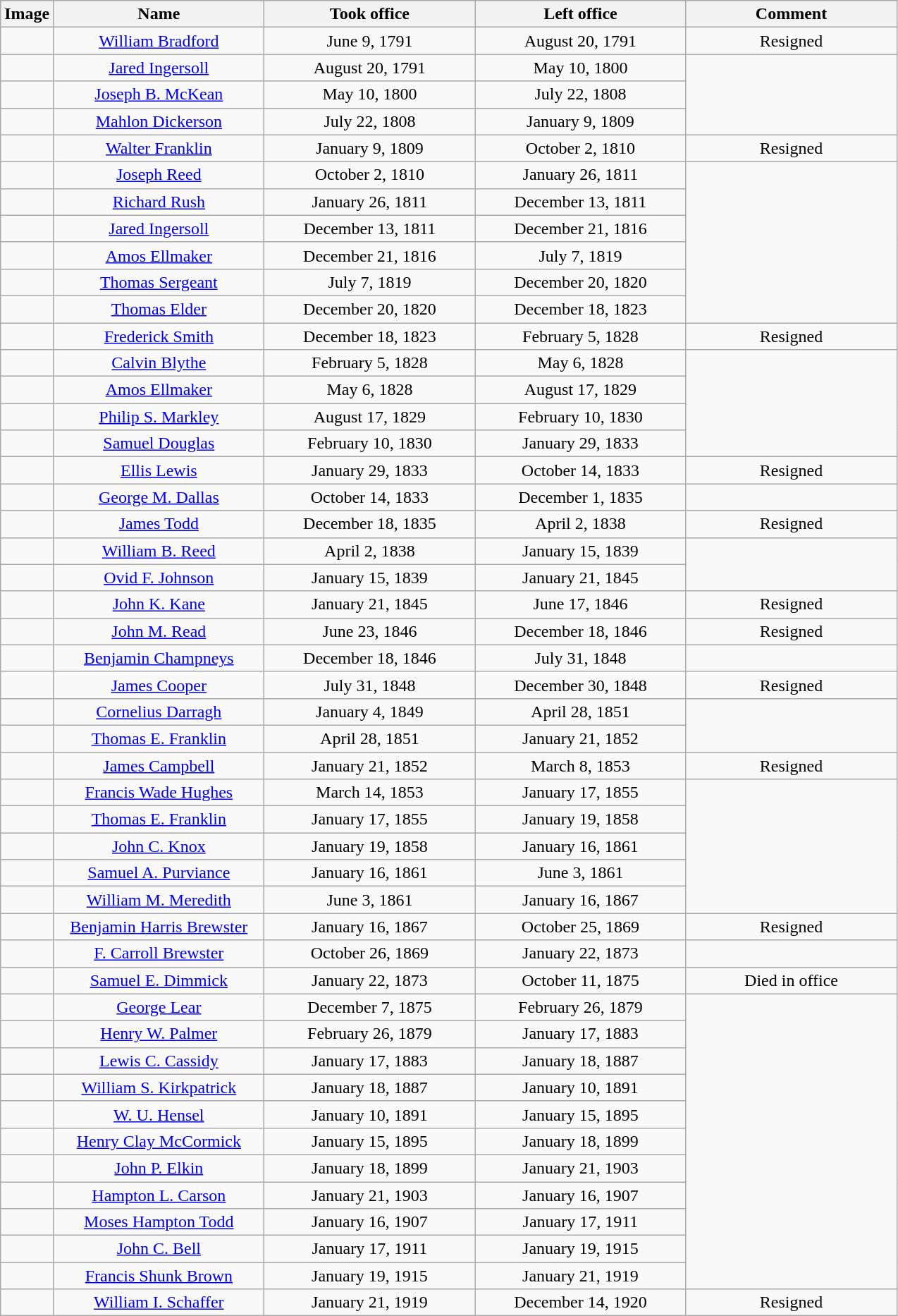<table class="wikitable" style="clear:right; text-align:center">
<tr>
<th style="width: 2em;">Image</th>
<th style="width: 12em;">Name</th>
<th style="width: 12em;">Took office</th>
<th style="width: 12em;">Left office</th>
<th style="width: 12em;">Comment</th>
</tr>
<tr>
<td></td>
<td><a href='#'>William Bradford</a></td>
<td>June 9, 1791</td>
<td>August 20, 1791</td>
<td>Resigned</td>
</tr>
<tr>
<td></td>
<td><a href='#'>Jared Ingersoll</a></td>
<td>August 20, 1791</td>
<td>May 10, 1800</td>
</tr>
<tr>
<td></td>
<td><a href='#'>Joseph B. McKean</a></td>
<td>May 10, 1800</td>
<td>July 22, 1808</td>
</tr>
<tr>
<td></td>
<td><a href='#'>Mahlon Dickerson</a></td>
<td>July 22, 1808</td>
<td>January 9, 1809</td>
</tr>
<tr>
<td></td>
<td><a href='#'>Walter Franklin</a></td>
<td>January 9, 1809</td>
<td>October 2, 1810</td>
<td>Resigned</td>
</tr>
<tr>
<td></td>
<td><a href='#'>Joseph Reed</a></td>
<td>October 2, 1810</td>
<td>January 26, 1811</td>
</tr>
<tr>
<td></td>
<td><a href='#'>Richard Rush</a></td>
<td>January 26, 1811</td>
<td>December 13, 1811</td>
</tr>
<tr>
<td></td>
<td><a href='#'>Jared Ingersoll</a></td>
<td>December 13, 1811</td>
<td>December 21, 1816</td>
</tr>
<tr>
<td></td>
<td><a href='#'>Amos Ellmaker</a></td>
<td>December 21, 1816</td>
<td>July 7, 1819</td>
</tr>
<tr>
<td></td>
<td><a href='#'>Thomas Sergeant</a></td>
<td>July 7, 1819</td>
<td>December 20, 1820</td>
</tr>
<tr>
<td></td>
<td><a href='#'>Thomas Elder</a></td>
<td>December 20, 1820</td>
<td>December 18, 1823</td>
</tr>
<tr>
<td></td>
<td><a href='#'>Frederick Smith</a></td>
<td>December 18, 1823</td>
<td>February 5, 1828</td>
<td>Resigned</td>
</tr>
<tr>
<td></td>
<td><a href='#'>Calvin Blythe</a></td>
<td>February 5, 1828</td>
<td>May 6, 1828</td>
</tr>
<tr>
<td></td>
<td><a href='#'>Amos Ellmaker</a></td>
<td>May 6, 1828</td>
<td>August 17, 1829</td>
</tr>
<tr>
<td></td>
<td><a href='#'>Philip S. Markley</a></td>
<td>August 17, 1829</td>
<td>February 10, 1830</td>
</tr>
<tr>
<td></td>
<td><a href='#'>Samuel Douglas</a></td>
<td>February 10, 1830</td>
<td>January 29, 1833</td>
</tr>
<tr>
<td></td>
<td><a href='#'>Ellis Lewis</a></td>
<td>January 29, 1833</td>
<td>October 14, 1833</td>
<td>Resigned</td>
</tr>
<tr>
<td></td>
<td><a href='#'>George M. Dallas</a></td>
<td>October 14, 1833</td>
<td>December 1, 1835</td>
</tr>
<tr>
<td></td>
<td><a href='#'>James Todd</a></td>
<td>December 18, 1835</td>
<td>April 2, 1838</td>
<td>Resigned</td>
</tr>
<tr>
<td></td>
<td><a href='#'>William B. Reed</a></td>
<td>April 2, 1838</td>
<td>January 15, 1839</td>
</tr>
<tr>
<td></td>
<td><a href='#'>Ovid F. Johnson</a></td>
<td>January 15, 1839</td>
<td>January 21, 1845</td>
</tr>
<tr>
<td></td>
<td><a href='#'>John K. Kane</a></td>
<td>January 21, 1845</td>
<td>June 17, 1846</td>
<td>Resigned</td>
</tr>
<tr>
<td></td>
<td><a href='#'>John M. Read</a></td>
<td>June 23, 1846</td>
<td>December 18, 1846</td>
<td>Resigned</td>
</tr>
<tr>
<td></td>
<td><a href='#'>Benjamin Champneys</a></td>
<td>December 18, 1846</td>
<td>July 31, 1848</td>
</tr>
<tr>
<td></td>
<td><a href='#'>James Cooper</a></td>
<td>July 31, 1848</td>
<td>December 30, 1848</td>
<td>Resigned</td>
</tr>
<tr>
<td></td>
<td><a href='#'>Cornelius Darragh</a></td>
<td>January 4, 1849</td>
<td>April 28, 1851</td>
</tr>
<tr>
<td></td>
<td><a href='#'>Thomas E. Franklin</a></td>
<td>April 28, 1851</td>
<td>January 21, 1852</td>
</tr>
<tr>
<td></td>
<td><a href='#'>James Campbell</a></td>
<td>January 21, 1852</td>
<td>March 8, 1853</td>
<td>Resigned</td>
</tr>
<tr>
<td></td>
<td><a href='#'>Francis Wade Hughes</a></td>
<td>March 14, 1853</td>
<td>January 17, 1855</td>
</tr>
<tr>
<td></td>
<td><a href='#'>Thomas E. Franklin</a></td>
<td>January 17, 1855</td>
<td>January 19, 1858</td>
</tr>
<tr>
<td></td>
<td><a href='#'>John C. Knox</a></td>
<td>January 19, 1858</td>
<td>January 16, 1861</td>
</tr>
<tr>
<td></td>
<td><a href='#'>Samuel A. Purviance</a></td>
<td>January 16, 1861</td>
<td>June 3, 1861</td>
</tr>
<tr>
<td></td>
<td><a href='#'>William M. Meredith</a></td>
<td>June 3, 1861</td>
<td>January 16, 1867</td>
</tr>
<tr>
<td></td>
<td><a href='#'>Benjamin Harris Brewster</a></td>
<td>January 16, 1867</td>
<td>October 25, 1869</td>
<td>Resigned</td>
</tr>
<tr>
<td></td>
<td><a href='#'>F. Carroll Brewster</a></td>
<td>October 26, 1869</td>
<td>January 22, 1873</td>
</tr>
<tr>
<td></td>
<td><a href='#'>Samuel E. Dimmick</a></td>
<td>January 22, 1873</td>
<td>October 11, 1875</td>
<td>Died in office</td>
</tr>
<tr>
<td></td>
<td><a href='#'>George Lear</a></td>
<td>December 7, 1875</td>
<td>February 26, 1879</td>
</tr>
<tr>
<td></td>
<td><a href='#'>Henry W. Palmer</a></td>
<td>February 26, 1879</td>
<td>January 17, 1883</td>
</tr>
<tr>
<td></td>
<td><a href='#'>Lewis C. Cassidy</a></td>
<td>January 17, 1883</td>
<td>January 18, 1887</td>
</tr>
<tr>
<td></td>
<td><a href='#'>William S. Kirkpatrick</a></td>
<td>January 18, 1887</td>
<td>January 10, 1891</td>
</tr>
<tr>
<td></td>
<td><a href='#'>W. U. Hensel</a></td>
<td>January 10, 1891</td>
<td>January 15, 1895</td>
</tr>
<tr>
<td></td>
<td><a href='#'>Henry Clay McCormick</a></td>
<td>January 15, 1895</td>
<td>January 18, 1899</td>
</tr>
<tr>
<td></td>
<td><a href='#'>John P. Elkin</a></td>
<td>January 18, 1899</td>
<td>January 21, 1903</td>
</tr>
<tr>
<td></td>
<td><a href='#'>Hampton L. Carson</a></td>
<td>January 21, 1903</td>
<td>January 16, 1907</td>
</tr>
<tr>
<td></td>
<td><a href='#'>Moses Hampton Todd</a></td>
<td>January 16, 1907</td>
<td>January 17, 1911</td>
</tr>
<tr>
<td></td>
<td><a href='#'>John C. Bell</a></td>
<td>January 17, 1911</td>
<td>January 19, 1915</td>
</tr>
<tr>
<td></td>
<td><a href='#'>Francis Shunk Brown</a></td>
<td>January 19, 1915</td>
<td>January 21, 1919</td>
</tr>
<tr>
<td></td>
<td><a href='#'>William I. Schaffer</a></td>
<td>January 21, 1919</td>
<td>December 14, 1920</td>
<td>Resigned</td>
</tr>
</table>
